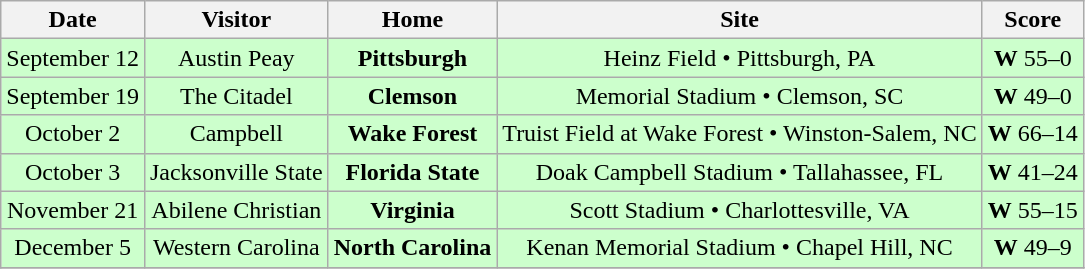<table class="wikitable" style="text-align:center">
<tr>
<th>Date</th>
<th>Visitor</th>
<th>Home</th>
<th>Site</th>
<th>Score</th>
</tr>
<tr style="background:#cfc;">
<td>September 12</td>
<td>Austin Peay</td>
<td><strong>Pittsburgh</strong></td>
<td>Heinz Field • Pittsburgh, PA</td>
<td><strong>W</strong> 55–0</td>
</tr>
<tr style="background:#cfc;">
<td>September 19</td>
<td>The Citadel</td>
<td><strong>Clemson</strong></td>
<td>Memorial Stadium • Clemson, SC</td>
<td><strong>W</strong> 49–0</td>
</tr>
<tr style="background:#cfc;">
<td>October 2</td>
<td>Campbell</td>
<td><strong>Wake Forest</strong></td>
<td>Truist Field at Wake Forest • Winston-Salem, NC</td>
<td><strong>W</strong> 66–14</td>
</tr>
<tr style="background:#cfc;">
<td>October 3</td>
<td>Jacksonville State</td>
<td><strong>Florida State</strong></td>
<td>Doak Campbell Stadium • Tallahassee, FL</td>
<td><strong>W</strong> 41–24</td>
</tr>
<tr style="background:#cfc;">
<td>November 21</td>
<td>Abilene Christian</td>
<td><strong>Virginia</strong></td>
<td>Scott Stadium • Charlottesville, VA</td>
<td><strong>W</strong> 55–15</td>
</tr>
<tr style="background:#cfc;">
<td>December 5</td>
<td>Western Carolina</td>
<td><strong>North Carolina</strong></td>
<td>Kenan Memorial Stadium • Chapel Hill, NC</td>
<td><strong>W</strong> 49–9</td>
</tr>
<tr>
</tr>
</table>
